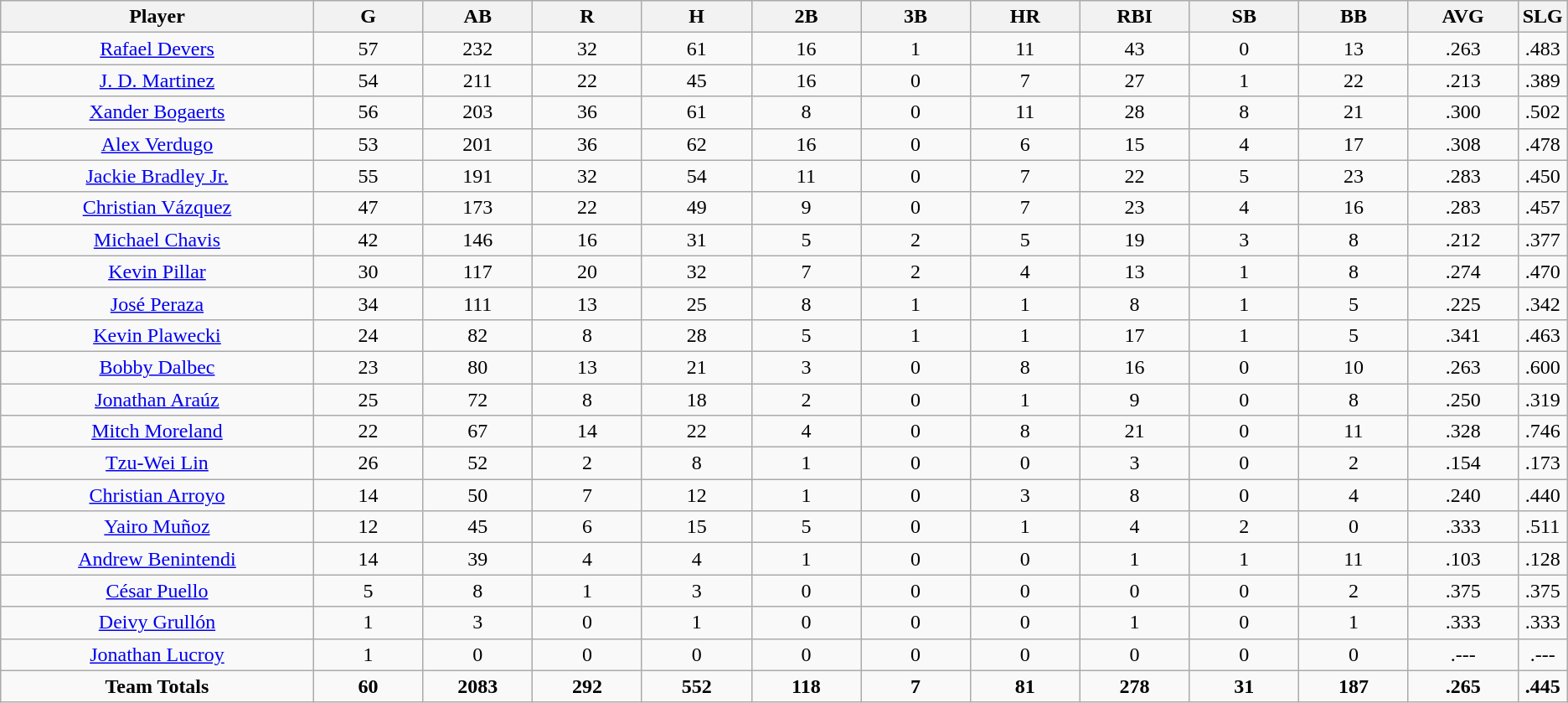<table class=wikitable style="text-align:center">
<tr>
<th bgcolor=#DDDDFF; width="20%">Player</th>
<th bgcolor=#DDDDFF; width="7%">G</th>
<th bgcolor=#DDDDFF; width="7%">AB</th>
<th bgcolor=#DDDDFF; width="7%">R</th>
<th bgcolor=#DDDDFF; width="7%">H</th>
<th bgcolor=#DDDDFF; width="7%">2B</th>
<th bgcolor=#DDDDFF; width="7%">3B</th>
<th bgcolor=#DDDDFF; width="7%">HR</th>
<th bgcolor=#DDDDFF; width="7%">RBI</th>
<th bgcolor=#DDDDFF; width="7%">SB</th>
<th bgcolor=#DDDDFF; width="7%">BB</th>
<th bgcolor=#DDDDFF; width="7%">AVG</th>
<th bgcolor=#DDDDFF; width="7%">SLG</th>
</tr>
<tr>
<td><a href='#'>Rafael Devers</a></td>
<td>57</td>
<td>232</td>
<td>32</td>
<td>61</td>
<td>16</td>
<td>1</td>
<td>11</td>
<td>43</td>
<td>0</td>
<td>13</td>
<td>.263</td>
<td>.483</td>
</tr>
<tr>
<td><a href='#'>J. D. Martinez</a></td>
<td>54</td>
<td>211</td>
<td>22</td>
<td>45</td>
<td>16</td>
<td>0</td>
<td>7</td>
<td>27</td>
<td>1</td>
<td>22</td>
<td>.213</td>
<td>.389</td>
</tr>
<tr>
<td><a href='#'>Xander Bogaerts</a></td>
<td>56</td>
<td>203</td>
<td>36</td>
<td>61</td>
<td>8</td>
<td>0</td>
<td>11</td>
<td>28</td>
<td>8</td>
<td>21</td>
<td>.300</td>
<td>.502</td>
</tr>
<tr>
<td><a href='#'>Alex Verdugo</a></td>
<td>53</td>
<td>201</td>
<td>36</td>
<td>62</td>
<td>16</td>
<td>0</td>
<td>6</td>
<td>15</td>
<td>4</td>
<td>17</td>
<td>.308</td>
<td>.478</td>
</tr>
<tr>
<td><a href='#'>Jackie Bradley Jr.</a></td>
<td>55</td>
<td>191</td>
<td>32</td>
<td>54</td>
<td>11</td>
<td>0</td>
<td>7</td>
<td>22</td>
<td>5</td>
<td>23</td>
<td>.283</td>
<td>.450</td>
</tr>
<tr>
<td><a href='#'>Christian Vázquez</a></td>
<td>47</td>
<td>173</td>
<td>22</td>
<td>49</td>
<td>9</td>
<td>0</td>
<td>7</td>
<td>23</td>
<td>4</td>
<td>16</td>
<td>.283</td>
<td>.457</td>
</tr>
<tr>
<td><a href='#'>Michael Chavis</a></td>
<td>42</td>
<td>146</td>
<td>16</td>
<td>31</td>
<td>5</td>
<td>2</td>
<td>5</td>
<td>19</td>
<td>3</td>
<td>8</td>
<td>.212</td>
<td>.377</td>
</tr>
<tr>
<td><a href='#'>Kevin Pillar</a></td>
<td>30</td>
<td>117</td>
<td>20</td>
<td>32</td>
<td>7</td>
<td>2</td>
<td>4</td>
<td>13</td>
<td>1</td>
<td>8</td>
<td>.274</td>
<td>.470</td>
</tr>
<tr>
<td><a href='#'>José Peraza</a></td>
<td>34</td>
<td>111</td>
<td>13</td>
<td>25</td>
<td>8</td>
<td>1</td>
<td>1</td>
<td>8</td>
<td>1</td>
<td>5</td>
<td>.225</td>
<td>.342</td>
</tr>
<tr>
<td><a href='#'>Kevin Plawecki</a></td>
<td>24</td>
<td>82</td>
<td>8</td>
<td>28</td>
<td>5</td>
<td>1</td>
<td>1</td>
<td>17</td>
<td>1</td>
<td>5</td>
<td>.341</td>
<td>.463</td>
</tr>
<tr>
<td><a href='#'>Bobby Dalbec</a></td>
<td>23</td>
<td>80</td>
<td>13</td>
<td>21</td>
<td>3</td>
<td>0</td>
<td>8</td>
<td>16</td>
<td>0</td>
<td>10</td>
<td>.263</td>
<td>.600</td>
</tr>
<tr>
<td><a href='#'>Jonathan Araúz</a></td>
<td>25</td>
<td>72</td>
<td>8</td>
<td>18</td>
<td>2</td>
<td>0</td>
<td>1</td>
<td>9</td>
<td>0</td>
<td>8</td>
<td>.250</td>
<td>.319</td>
</tr>
<tr>
<td><a href='#'>Mitch Moreland</a></td>
<td>22</td>
<td>67</td>
<td>14</td>
<td>22</td>
<td>4</td>
<td>0</td>
<td>8</td>
<td>21</td>
<td>0</td>
<td>11</td>
<td>.328</td>
<td>.746</td>
</tr>
<tr>
<td><a href='#'>Tzu-Wei Lin</a></td>
<td>26</td>
<td>52</td>
<td>2</td>
<td>8</td>
<td>1</td>
<td>0</td>
<td>0</td>
<td>3</td>
<td>0</td>
<td>2</td>
<td>.154</td>
<td>.173</td>
</tr>
<tr>
<td><a href='#'>Christian Arroyo</a></td>
<td>14</td>
<td>50</td>
<td>7</td>
<td>12</td>
<td>1</td>
<td>0</td>
<td>3</td>
<td>8</td>
<td>0</td>
<td>4</td>
<td>.240</td>
<td>.440</td>
</tr>
<tr>
<td><a href='#'>Yairo Muñoz</a></td>
<td>12</td>
<td>45</td>
<td>6</td>
<td>15</td>
<td>5</td>
<td>0</td>
<td>1</td>
<td>4</td>
<td>2</td>
<td>0</td>
<td>.333</td>
<td>.511</td>
</tr>
<tr>
<td><a href='#'>Andrew Benintendi</a></td>
<td>14</td>
<td>39</td>
<td>4</td>
<td>4</td>
<td>1</td>
<td>0</td>
<td>0</td>
<td>1</td>
<td>1</td>
<td>11</td>
<td>.103</td>
<td>.128</td>
</tr>
<tr>
<td><a href='#'>César Puello</a></td>
<td>5</td>
<td>8</td>
<td>1</td>
<td>3</td>
<td>0</td>
<td>0</td>
<td>0</td>
<td>0</td>
<td>0</td>
<td>2</td>
<td>.375</td>
<td>.375</td>
</tr>
<tr>
<td><a href='#'>Deivy Grullón</a></td>
<td>1</td>
<td>3</td>
<td>0</td>
<td>1</td>
<td>0</td>
<td>0</td>
<td>0</td>
<td>1</td>
<td>0</td>
<td>1</td>
<td>.333</td>
<td>.333</td>
</tr>
<tr>
<td><a href='#'>Jonathan Lucroy</a></td>
<td>1</td>
<td>0</td>
<td>0</td>
<td>0</td>
<td>0</td>
<td>0</td>
<td>0</td>
<td>0</td>
<td>0</td>
<td>0</td>
<td>.---</td>
<td>.---</td>
</tr>
<tr>
<td><strong>Team Totals</strong></td>
<td><strong>60</strong></td>
<td><strong>2083</strong></td>
<td><strong>292</strong></td>
<td><strong>552</strong></td>
<td><strong>118</strong></td>
<td><strong>7</strong></td>
<td><strong>81</strong></td>
<td><strong>278</strong></td>
<td><strong>31</strong></td>
<td><strong>187</strong></td>
<td><strong>.265</strong></td>
<td><strong>.445</strong></td>
</tr>
</table>
